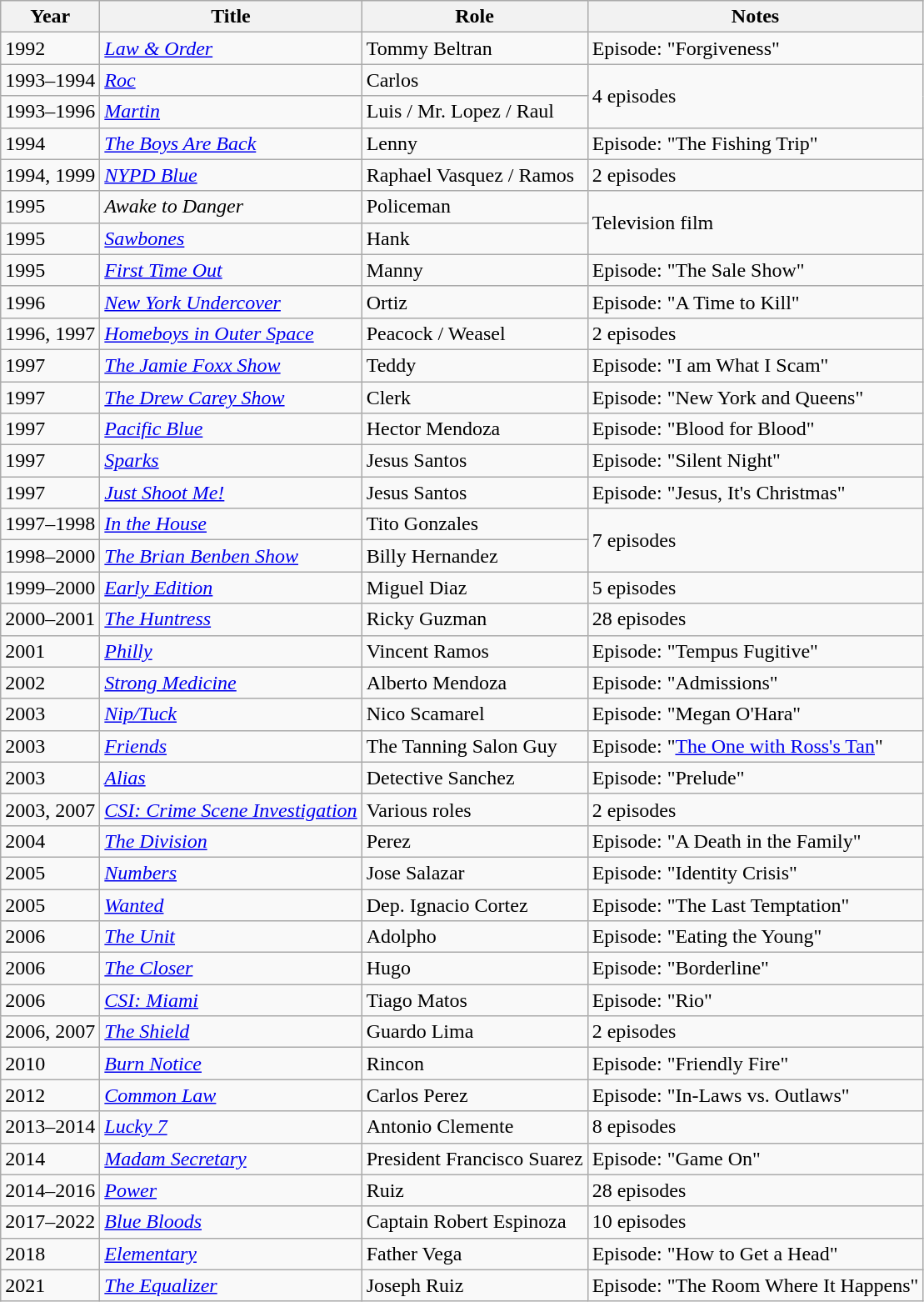<table class="wikitable sortable">
<tr>
<th>Year</th>
<th>Title</th>
<th>Role</th>
<th>Notes</th>
</tr>
<tr>
<td>1992</td>
<td><em><a href='#'>Law & Order</a></em></td>
<td>Tommy Beltran</td>
<td>Episode: "Forgiveness"</td>
</tr>
<tr>
<td>1993–1994</td>
<td><a href='#'><em>Roc</em></a></td>
<td>Carlos</td>
<td rowspan="2">4 episodes</td>
</tr>
<tr>
<td>1993–1996</td>
<td><a href='#'><em>Martin</em></a></td>
<td>Luis / Mr. Lopez / Raul</td>
</tr>
<tr>
<td>1994</td>
<td><a href='#'><em>The Boys Are Back</em></a></td>
<td>Lenny</td>
<td>Episode: "The Fishing Trip"</td>
</tr>
<tr>
<td>1994, 1999</td>
<td><em><a href='#'>NYPD Blue</a></em></td>
<td>Raphael Vasquez / Ramos</td>
<td>2 episodes</td>
</tr>
<tr>
<td>1995</td>
<td><em>Awake to Danger</em></td>
<td>Policeman</td>
<td rowspan="2">Television film</td>
</tr>
<tr>
<td>1995</td>
<td><a href='#'><em>Sawbones</em></a></td>
<td>Hank</td>
</tr>
<tr>
<td>1995</td>
<td><em><a href='#'>First Time Out</a></em></td>
<td>Manny</td>
<td>Episode: "The Sale Show"</td>
</tr>
<tr>
<td>1996</td>
<td><em><a href='#'>New York Undercover</a></em></td>
<td>Ortiz</td>
<td>Episode: "A Time to Kill"</td>
</tr>
<tr>
<td>1996, 1997</td>
<td><em><a href='#'>Homeboys in Outer Space</a></em></td>
<td>Peacock / Weasel</td>
<td>2 episodes</td>
</tr>
<tr>
<td>1997</td>
<td><em><a href='#'>The Jamie Foxx Show</a></em></td>
<td>Teddy</td>
<td>Episode: "I am What I Scam"</td>
</tr>
<tr>
<td>1997</td>
<td><em><a href='#'>The Drew Carey Show</a></em></td>
<td>Clerk</td>
<td>Episode: "New York and Queens"</td>
</tr>
<tr>
<td>1997</td>
<td><a href='#'><em>Pacific Blue</em></a></td>
<td>Hector Mendoza</td>
<td>Episode: "Blood for Blood"</td>
</tr>
<tr>
<td>1997</td>
<td><a href='#'><em>Sparks</em></a></td>
<td>Jesus Santos</td>
<td>Episode: "Silent Night"</td>
</tr>
<tr>
<td>1997</td>
<td><em><a href='#'>Just Shoot Me!</a></em></td>
<td>Jesus Santos</td>
<td>Episode: "Jesus, It's Christmas"</td>
</tr>
<tr>
<td>1997–1998</td>
<td><a href='#'><em>In the House</em></a></td>
<td>Tito Gonzales</td>
<td rowspan="2">7 episodes</td>
</tr>
<tr>
<td>1998–2000</td>
<td><em><a href='#'>The Brian Benben Show</a></em></td>
<td>Billy Hernandez</td>
</tr>
<tr>
<td>1999–2000</td>
<td><em><a href='#'>Early Edition</a></em></td>
<td>Miguel Diaz</td>
<td>5 episodes</td>
</tr>
<tr>
<td>2000–2001</td>
<td><a href='#'><em>The Huntress</em></a></td>
<td>Ricky Guzman</td>
<td>28 episodes</td>
</tr>
<tr>
<td>2001</td>
<td><a href='#'><em>Philly</em></a></td>
<td>Vincent Ramos</td>
<td>Episode: "Tempus Fugitive"</td>
</tr>
<tr>
<td>2002</td>
<td><em><a href='#'>Strong Medicine</a></em></td>
<td>Alberto Mendoza</td>
<td>Episode: "Admissions"</td>
</tr>
<tr>
<td>2003</td>
<td><em><a href='#'>Nip/Tuck</a></em></td>
<td>Nico Scamarel</td>
<td>Episode: "Megan O'Hara"</td>
</tr>
<tr>
<td>2003</td>
<td><em><a href='#'>Friends</a></em></td>
<td>The Tanning Salon Guy</td>
<td>Episode: "<a href='#'>The One with Ross's Tan</a>"</td>
</tr>
<tr>
<td>2003</td>
<td><a href='#'><em>Alias</em></a></td>
<td>Detective Sanchez</td>
<td>Episode: "Prelude"</td>
</tr>
<tr>
<td>2003, 2007</td>
<td><em><a href='#'>CSI: Crime Scene Investigation</a></em></td>
<td>Various roles</td>
<td>2 episodes</td>
</tr>
<tr>
<td>2004</td>
<td><em><a href='#'>The Division</a></em></td>
<td>Perez</td>
<td>Episode: "A Death in the Family"</td>
</tr>
<tr>
<td>2005</td>
<td><a href='#'><em>Numbers</em></a></td>
<td>Jose Salazar</td>
<td>Episode: "Identity Crisis"</td>
</tr>
<tr>
<td>2005</td>
<td><a href='#'><em>Wanted</em></a></td>
<td>Dep. Ignacio Cortez</td>
<td>Episode: "The Last Temptation"</td>
</tr>
<tr>
<td>2006</td>
<td><em><a href='#'>The Unit</a></em></td>
<td>Adolpho</td>
<td>Episode: "Eating the Young"</td>
</tr>
<tr>
<td>2006</td>
<td><em><a href='#'>The Closer</a></em></td>
<td>Hugo</td>
<td>Episode: "Borderline"</td>
</tr>
<tr>
<td>2006</td>
<td><em><a href='#'>CSI: Miami</a></em></td>
<td>Tiago Matos</td>
<td>Episode: "Rio"</td>
</tr>
<tr>
<td>2006, 2007</td>
<td><em><a href='#'>The Shield</a></em></td>
<td>Guardo Lima</td>
<td>2 episodes</td>
</tr>
<tr>
<td>2010</td>
<td><em><a href='#'>Burn Notice</a></em></td>
<td>Rincon</td>
<td>Episode: "Friendly Fire"</td>
</tr>
<tr>
<td>2012</td>
<td><a href='#'><em>Common Law</em></a></td>
<td>Carlos Perez</td>
<td>Episode: "In-Laws vs. Outlaws"</td>
</tr>
<tr>
<td>2013–2014</td>
<td><a href='#'><em>Lucky 7</em></a></td>
<td>Antonio Clemente</td>
<td>8 episodes</td>
</tr>
<tr>
<td>2014</td>
<td><a href='#'><em>Madam Secretary</em></a></td>
<td>President Francisco Suarez</td>
<td>Episode: "Game On"</td>
</tr>
<tr>
<td>2014–2016</td>
<td><a href='#'><em>Power</em></a></td>
<td>Ruiz</td>
<td>28 episodes</td>
</tr>
<tr>
<td>2017–2022</td>
<td><a href='#'><em>Blue Bloods</em></a></td>
<td>Captain Robert Espinoza</td>
<td>10 episodes</td>
</tr>
<tr>
<td>2018</td>
<td><a href='#'><em>Elementary</em></a></td>
<td>Father Vega</td>
<td>Episode: "How to Get a Head"</td>
</tr>
<tr>
<td>2021</td>
<td><a href='#'><em>The Equalizer</em></a></td>
<td>Joseph Ruiz</td>
<td>Episode: "The Room Where It Happens"</td>
</tr>
</table>
